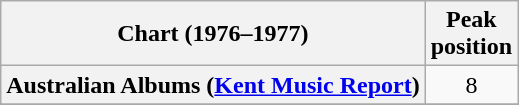<table class="wikitable sortable plainrowheaders">
<tr>
<th>Chart (1976–1977)</th>
<th>Peak<br>position</th>
</tr>
<tr>
<th scope="row">Australian Albums (<a href='#'>Kent Music Report</a>)</th>
<td align="center">8</td>
</tr>
<tr>
</tr>
<tr>
</tr>
<tr>
</tr>
<tr>
</tr>
<tr>
</tr>
<tr>
</tr>
<tr>
</tr>
<tr>
</tr>
<tr>
</tr>
</table>
